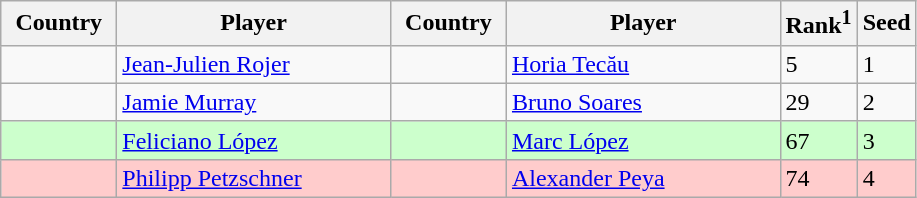<table class="sortable wikitable">
<tr>
<th width="70">Country</th>
<th width="175">Player</th>
<th width="70">Country</th>
<th width="175">Player</th>
<th>Rank<sup>1</sup></th>
<th>Seed</th>
</tr>
<tr>
<td></td>
<td><a href='#'>Jean-Julien Rojer</a></td>
<td></td>
<td><a href='#'>Horia Tecău</a></td>
<td>5</td>
<td>1</td>
</tr>
<tr>
<td></td>
<td><a href='#'>Jamie Murray</a></td>
<td></td>
<td><a href='#'>Bruno Soares</a></td>
<td>29</td>
<td>2</td>
</tr>
<tr style="background:#cfc;">
<td></td>
<td><a href='#'>Feliciano López</a></td>
<td></td>
<td><a href='#'>Marc López</a></td>
<td>67</td>
<td>3</td>
</tr>
<tr style="background:#fcc;">
<td></td>
<td><a href='#'>Philipp Petzschner</a></td>
<td></td>
<td><a href='#'>Alexander Peya</a></td>
<td>74</td>
<td>4</td>
</tr>
</table>
